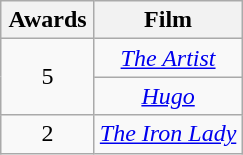<table class="wikitable" style="text-align: center;">
<tr>
<th scope="col" width="55">Awards</th>
<th scope="col" align="center">Film</th>
</tr>
<tr>
<td rowspan=2 style="text-align:center">5</td>
<td><em><a href='#'>The Artist</a></em></td>
</tr>
<tr>
<td><em><a href='#'>Hugo</a></em></td>
</tr>
<tr>
<td style="text-align: center;">2</td>
<td><em><a href='#'>The Iron Lady</a></em></td>
</tr>
</table>
